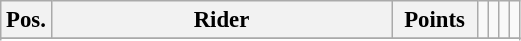<table class="wikitable" style="font-size: 95%">
<tr valign=top >
<th width=20px valign=middle>Pos.</th>
<th width=220px valign=middle>Rider</th>
<th width=50px valign=middle>Points</th>
<td></td>
<td></td>
<td></td>
<td></td>
</tr>
<tr>
</tr>
<tr>
</tr>
</table>
